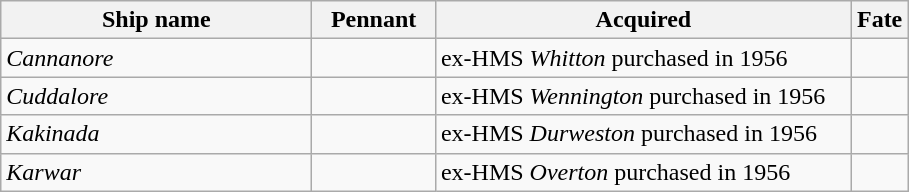<table class="wikitable sortable">
<tr>
<th width=200px>Ship name</th>
<th width=75px>Pennant</th>
<th width=270px>Acquired</th>
<th>Fate</th>
</tr>
<tr>
<td><em>Cannanore</em></td>
<td align=center></td>
<td>ex-HMS <em>Whitton</em> purchased in 1956</td>
<td></td>
</tr>
<tr>
<td><em>Cuddalore</em></td>
<td align=center></td>
<td>ex-HMS <em>Wennington</em> purchased in 1956</td>
<td></td>
</tr>
<tr>
<td><em>Kakinada</em></td>
<td align=center></td>
<td>ex-HMS <em>Durweston</em> purchased in 1956</td>
<td></td>
</tr>
<tr>
<td><em>Karwar</em></td>
<td align=center></td>
<td>ex-HMS <em>Overton</em> purchased in 1956</td>
<td></td>
</tr>
</table>
